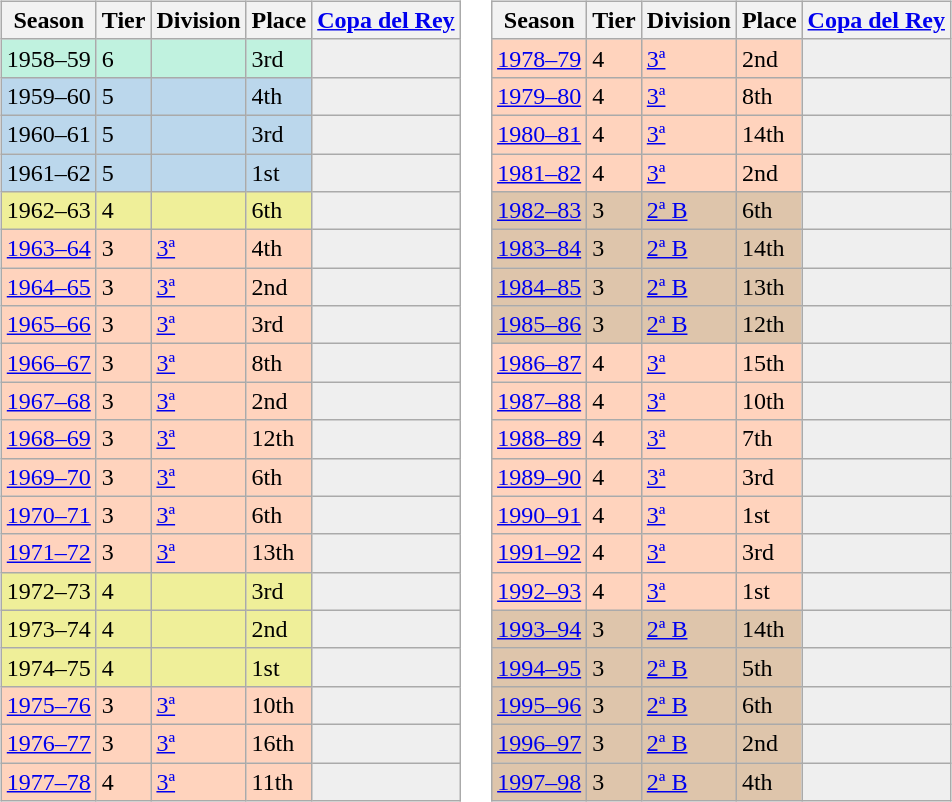<table>
<tr>
<td valign="top" width=0%><br><table class="wikitable">
<tr style="background:#f0f6fa;">
<th>Season</th>
<th>Tier</th>
<th>Division</th>
<th>Place</th>
<th><a href='#'>Copa del Rey</a></th>
</tr>
<tr>
<td style="background:#C0F2DF;">1958–59</td>
<td style="background:#C0F2DF;">6</td>
<td style="background:#C0F2DF;"></td>
<td style="background:#C0F2DF;">3rd</td>
<th style="background:#efefef;"></th>
</tr>
<tr>
<td style="background:#BBD7EC;">1959–60</td>
<td style="background:#BBD7EC;">5</td>
<td style="background:#BBD7EC;"></td>
<td style="background:#BBD7EC;">4th</td>
<th style="background:#efefef;"></th>
</tr>
<tr>
<td style="background:#BBD7EC;">1960–61</td>
<td style="background:#BBD7EC;">5</td>
<td style="background:#BBD7EC;"></td>
<td style="background:#BBD7EC;">3rd</td>
<th style="background:#efefef;"></th>
</tr>
<tr>
<td style="background:#BBD7EC;">1961–62</td>
<td style="background:#BBD7EC;">5</td>
<td style="background:#BBD7EC;"></td>
<td style="background:#BBD7EC;">1st</td>
<th style="background:#efefef;"></th>
</tr>
<tr>
<td style="background:#EFEF99;">1962–63</td>
<td style="background:#EFEF99;">4</td>
<td style="background:#EFEF99;"></td>
<td style="background:#EFEF99;">6th</td>
<th style="background:#efefef;"></th>
</tr>
<tr>
<td style="background:#FFD3BD;"><a href='#'>1963–64</a></td>
<td style="background:#FFD3BD;">3</td>
<td style="background:#FFD3BD;"><a href='#'>3ª</a></td>
<td style="background:#FFD3BD;">4th</td>
<th style="background:#efefef;"></th>
</tr>
<tr>
<td style="background:#FFD3BD;"><a href='#'>1964–65</a></td>
<td style="background:#FFD3BD;">3</td>
<td style="background:#FFD3BD;"><a href='#'>3ª</a></td>
<td style="background:#FFD3BD;">2nd</td>
<th style="background:#efefef;"></th>
</tr>
<tr>
<td style="background:#FFD3BD;"><a href='#'>1965–66</a></td>
<td style="background:#FFD3BD;">3</td>
<td style="background:#FFD3BD;"><a href='#'>3ª</a></td>
<td style="background:#FFD3BD;">3rd</td>
<th style="background:#efefef;"></th>
</tr>
<tr>
<td style="background:#FFD3BD;"><a href='#'>1966–67</a></td>
<td style="background:#FFD3BD;">3</td>
<td style="background:#FFD3BD;"><a href='#'>3ª</a></td>
<td style="background:#FFD3BD;">8th</td>
<th style="background:#efefef;"></th>
</tr>
<tr>
<td style="background:#FFD3BD;"><a href='#'>1967–68</a></td>
<td style="background:#FFD3BD;">3</td>
<td style="background:#FFD3BD;"><a href='#'>3ª</a></td>
<td style="background:#FFD3BD;">2nd</td>
<th style="background:#efefef;"></th>
</tr>
<tr>
<td style="background:#FFD3BD;"><a href='#'>1968–69</a></td>
<td style="background:#FFD3BD;">3</td>
<td style="background:#FFD3BD;"><a href='#'>3ª</a></td>
<td style="background:#FFD3BD;">12th</td>
<th style="background:#efefef;"></th>
</tr>
<tr>
<td style="background:#FFD3BD;"><a href='#'>1969–70</a></td>
<td style="background:#FFD3BD;">3</td>
<td style="background:#FFD3BD;"><a href='#'>3ª</a></td>
<td style="background:#FFD3BD;">6th</td>
<th style="background:#efefef;"></th>
</tr>
<tr>
<td style="background:#FFD3BD;"><a href='#'>1970–71</a></td>
<td style="background:#FFD3BD;">3</td>
<td style="background:#FFD3BD;"><a href='#'>3ª</a></td>
<td style="background:#FFD3BD;">6th</td>
<th style="background:#efefef;"></th>
</tr>
<tr>
<td style="background:#FFD3BD;"><a href='#'>1971–72</a></td>
<td style="background:#FFD3BD;">3</td>
<td style="background:#FFD3BD;"><a href='#'>3ª</a></td>
<td style="background:#FFD3BD;">13th</td>
<th style="background:#efefef;"></th>
</tr>
<tr>
<td style="background:#EFEF99;">1972–73</td>
<td style="background:#EFEF99;">4</td>
<td style="background:#EFEF99;"></td>
<td style="background:#EFEF99;">3rd</td>
<th style="background:#efefef;"></th>
</tr>
<tr>
<td style="background:#EFEF99;">1973–74</td>
<td style="background:#EFEF99;">4</td>
<td style="background:#EFEF99;"></td>
<td style="background:#EFEF99;">2nd</td>
<th style="background:#efefef;"></th>
</tr>
<tr>
<td style="background:#EFEF99;">1974–75</td>
<td style="background:#EFEF99;">4</td>
<td style="background:#EFEF99;"></td>
<td style="background:#EFEF99;">1st</td>
<th style="background:#efefef;"></th>
</tr>
<tr>
<td style="background:#FFD3BD;"><a href='#'>1975–76</a></td>
<td style="background:#FFD3BD;">3</td>
<td style="background:#FFD3BD;"><a href='#'>3ª</a></td>
<td style="background:#FFD3BD;">10th</td>
<th style="background:#efefef;"></th>
</tr>
<tr>
<td style="background:#FFD3BD;"><a href='#'>1976–77</a></td>
<td style="background:#FFD3BD;">3</td>
<td style="background:#FFD3BD;"><a href='#'>3ª</a></td>
<td style="background:#FFD3BD;">16th</td>
<th style="background:#efefef;"></th>
</tr>
<tr>
<td style="background:#FFD3BD;"><a href='#'>1977–78</a></td>
<td style="background:#FFD3BD;">4</td>
<td style="background:#FFD3BD;"><a href='#'>3ª</a></td>
<td style="background:#FFD3BD;">11th</td>
<th style="background:#efefef;"></th>
</tr>
</table>
</td>
<td valign="top" width=0%><br><table class="wikitable">
<tr style="background:#f0f6fa;">
<th>Season</th>
<th>Tier</th>
<th>Division</th>
<th>Place</th>
<th><a href='#'>Copa del Rey</a></th>
</tr>
<tr>
<td style="background:#FFD3BD;"><a href='#'>1978–79</a></td>
<td style="background:#FFD3BD;">4</td>
<td style="background:#FFD3BD;"><a href='#'>3ª</a></td>
<td style="background:#FFD3BD;">2nd</td>
<th style="background:#efefef;"></th>
</tr>
<tr>
<td style="background:#FFD3BD;"><a href='#'>1979–80</a></td>
<td style="background:#FFD3BD;">4</td>
<td style="background:#FFD3BD;"><a href='#'>3ª</a></td>
<td style="background:#FFD3BD;">8th</td>
<th style="background:#efefef;"></th>
</tr>
<tr>
<td style="background:#FFD3BD;"><a href='#'>1980–81</a></td>
<td style="background:#FFD3BD;">4</td>
<td style="background:#FFD3BD;"><a href='#'>3ª</a></td>
<td style="background:#FFD3BD;">14th</td>
<th style="background:#efefef;"></th>
</tr>
<tr>
<td style="background:#FFD3BD;"><a href='#'>1981–82</a></td>
<td style="background:#FFD3BD;">4</td>
<td style="background:#FFD3BD;"><a href='#'>3ª</a></td>
<td style="background:#FFD3BD;">2nd</td>
<th style="background:#efefef;"></th>
</tr>
<tr>
<td style="background:#DEC5AB;"><a href='#'>1982–83</a></td>
<td style="background:#DEC5AB;">3</td>
<td style="background:#DEC5AB;"><a href='#'>2ª B</a></td>
<td style="background:#DEC5AB;">6th</td>
<th style="background:#efefef;"></th>
</tr>
<tr>
<td style="background:#DEC5AB;"><a href='#'>1983–84</a></td>
<td style="background:#DEC5AB;">3</td>
<td style="background:#DEC5AB;"><a href='#'>2ª B</a></td>
<td style="background:#DEC5AB;">14th</td>
<th style="background:#efefef;"></th>
</tr>
<tr>
<td style="background:#DEC5AB;"><a href='#'>1984–85</a></td>
<td style="background:#DEC5AB;">3</td>
<td style="background:#DEC5AB;"><a href='#'>2ª B</a></td>
<td style="background:#DEC5AB;">13th</td>
<th style="background:#efefef;"></th>
</tr>
<tr>
<td style="background:#DEC5AB;"><a href='#'>1985–86</a></td>
<td style="background:#DEC5AB;">3</td>
<td style="background:#DEC5AB;"><a href='#'>2ª B</a></td>
<td style="background:#DEC5AB;">12th</td>
<th style="background:#efefef;"></th>
</tr>
<tr>
<td style="background:#FFD3BD;"><a href='#'>1986–87</a></td>
<td style="background:#FFD3BD;">4</td>
<td style="background:#FFD3BD;"><a href='#'>3ª</a></td>
<td style="background:#FFD3BD;">15th</td>
<th style="background:#efefef;"></th>
</tr>
<tr>
<td style="background:#FFD3BD;"><a href='#'>1987–88</a></td>
<td style="background:#FFD3BD;">4</td>
<td style="background:#FFD3BD;"><a href='#'>3ª</a></td>
<td style="background:#FFD3BD;">10th</td>
<th style="background:#efefef;"></th>
</tr>
<tr>
<td style="background:#FFD3BD;"><a href='#'>1988–89</a></td>
<td style="background:#FFD3BD;">4</td>
<td style="background:#FFD3BD;"><a href='#'>3ª</a></td>
<td style="background:#FFD3BD;">7th</td>
<th style="background:#efefef;"></th>
</tr>
<tr>
<td style="background:#FFD3BD;"><a href='#'>1989–90</a></td>
<td style="background:#FFD3BD;">4</td>
<td style="background:#FFD3BD;"><a href='#'>3ª</a></td>
<td style="background:#FFD3BD;">3rd</td>
<th style="background:#efefef;"></th>
</tr>
<tr>
<td style="background:#FFD3BD;"><a href='#'>1990–91</a></td>
<td style="background:#FFD3BD;">4</td>
<td style="background:#FFD3BD;"><a href='#'>3ª</a></td>
<td style="background:#FFD3BD;">1st</td>
<th style="background:#efefef;"></th>
</tr>
<tr>
<td style="background:#FFD3BD;"><a href='#'>1991–92</a></td>
<td style="background:#FFD3BD;">4</td>
<td style="background:#FFD3BD;"><a href='#'>3ª</a></td>
<td style="background:#FFD3BD;">3rd</td>
<th style="background:#efefef;"></th>
</tr>
<tr>
<td style="background:#FFD3BD;"><a href='#'>1992–93</a></td>
<td style="background:#FFD3BD;">4</td>
<td style="background:#FFD3BD;"><a href='#'>3ª</a></td>
<td style="background:#FFD3BD;">1st</td>
<th style="background:#efefef;"></th>
</tr>
<tr>
<td style="background:#DEC5AB;"><a href='#'>1993–94</a></td>
<td style="background:#DEC5AB;">3</td>
<td style="background:#DEC5AB;"><a href='#'>2ª B</a></td>
<td style="background:#DEC5AB;">14th</td>
<th style="background:#efefef;"></th>
</tr>
<tr>
<td style="background:#DEC5AB;"><a href='#'>1994–95</a></td>
<td style="background:#DEC5AB;">3</td>
<td style="background:#DEC5AB;"><a href='#'>2ª B</a></td>
<td style="background:#DEC5AB;">5th</td>
<th style="background:#efefef;"></th>
</tr>
<tr>
<td style="background:#DEC5AB;"><a href='#'>1995–96</a></td>
<td style="background:#DEC5AB;">3</td>
<td style="background:#DEC5AB;"><a href='#'>2ª B</a></td>
<td style="background:#DEC5AB;">6th</td>
<th style="background:#efefef;"></th>
</tr>
<tr>
<td style="background:#DEC5AB;"><a href='#'>1996–97</a></td>
<td style="background:#DEC5AB;">3</td>
<td style="background:#DEC5AB;"><a href='#'>2ª B</a></td>
<td style="background:#DEC5AB;">2nd</td>
<th style="background:#efefef;"></th>
</tr>
<tr>
<td style="background:#DEC5AB;"><a href='#'>1997–98</a></td>
<td style="background:#DEC5AB;">3</td>
<td style="background:#DEC5AB;"><a href='#'>2ª B</a></td>
<td style="background:#DEC5AB;">4th</td>
<th style="background:#efefef;"></th>
</tr>
</table>
</td>
</tr>
</table>
